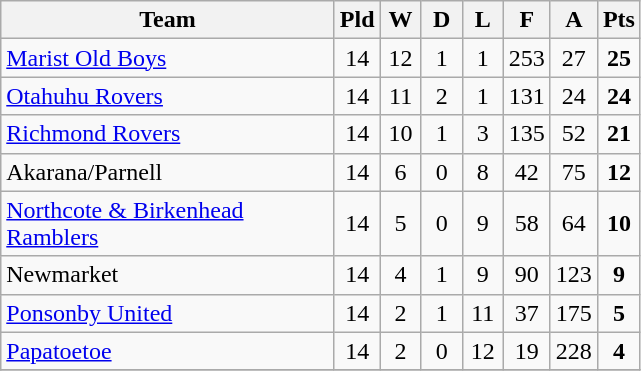<table class="wikitable" style="text-align:center;">
<tr>
<th width=215>Team</th>
<th width=20 abbr="Played">Pld</th>
<th width=20 abbr="Won">W</th>
<th width=20 abbr="Drawn">D</th>
<th width=20 abbr="Lost">L</th>
<th width=20 abbr="For">F</th>
<th width=20 abbr="Against">A</th>
<th width=20 abbr="Points">Pts</th>
</tr>
<tr>
<td style="text-align:left;"><a href='#'>Marist Old Boys</a></td>
<td>14</td>
<td>12</td>
<td>1</td>
<td>1</td>
<td>253</td>
<td>27</td>
<td><strong>25</strong></td>
</tr>
<tr>
<td style="text-align:left;"><a href='#'>Otahuhu Rovers</a></td>
<td>14</td>
<td>11</td>
<td>2</td>
<td>1</td>
<td>131</td>
<td>24</td>
<td><strong>24</strong></td>
</tr>
<tr>
<td style="text-align:left;"><a href='#'>Richmond Rovers</a></td>
<td>14</td>
<td>10</td>
<td>1</td>
<td>3</td>
<td>135</td>
<td>52</td>
<td><strong>21</strong></td>
</tr>
<tr>
<td style="text-align:left;">Akarana/Parnell</td>
<td>14</td>
<td>6</td>
<td>0</td>
<td>8</td>
<td>42</td>
<td>75</td>
<td><strong>12</strong></td>
</tr>
<tr>
<td style="text-align:left;"><a href='#'>Northcote & Birkenhead Ramblers</a></td>
<td>14</td>
<td>5</td>
<td>0</td>
<td>9</td>
<td>58</td>
<td>64</td>
<td><strong>10</strong></td>
</tr>
<tr>
<td style="text-align:left;">Newmarket</td>
<td>14</td>
<td>4</td>
<td>1</td>
<td>9</td>
<td>90</td>
<td>123</td>
<td><strong>9</strong></td>
</tr>
<tr>
<td style="text-align:left;"><a href='#'>Ponsonby United</a></td>
<td>14</td>
<td>2</td>
<td>1</td>
<td>11</td>
<td>37</td>
<td>175</td>
<td><strong>5</strong></td>
</tr>
<tr>
<td style="text-align:left;"><a href='#'>Papatoetoe</a></td>
<td>14</td>
<td>2</td>
<td>0</td>
<td>12</td>
<td>19</td>
<td>228</td>
<td><strong>4</strong></td>
</tr>
<tr>
</tr>
</table>
